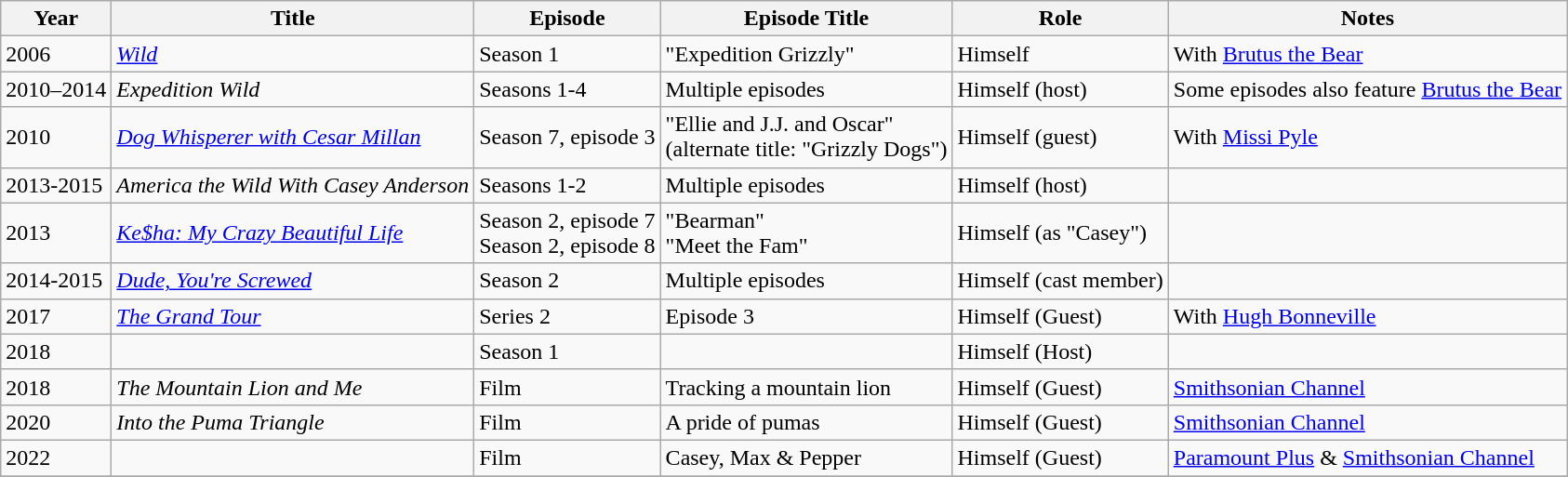<table class="wikitable sortable">
<tr>
<th>Year</th>
<th>Title</th>
<th>Episode</th>
<th>Episode Title</th>
<th>Role</th>
<th>Notes</th>
</tr>
<tr>
<td>2006</td>
<td><em><a href='#'>Wild</a></em></td>
<td>Season 1</td>
<td>"Expedition Grizzly"</td>
<td>Himself</td>
<td>With <a href='#'>Brutus the Bear</a></td>
</tr>
<tr>
<td>2010–2014</td>
<td><em>Expedition Wild</em></td>
<td>Seasons 1-4</td>
<td>Multiple episodes</td>
<td>Himself (host)</td>
<td>Some episodes also feature <a href='#'>Brutus the Bear</a></td>
</tr>
<tr>
<td>2010</td>
<td><em><a href='#'>Dog Whisperer with Cesar Millan</a></em></td>
<td>Season 7, episode 3</td>
<td>"Ellie and J.J. and Oscar"<br>(alternate title: "Grizzly Dogs")</td>
<td>Himself (guest)</td>
<td>With <a href='#'>Missi Pyle</a></td>
</tr>
<tr>
<td>2013-2015</td>
<td><em>America the Wild With Casey Anderson</em></td>
<td>Seasons 1-2</td>
<td>Multiple episodes</td>
<td>Himself (host)</td>
<td></td>
</tr>
<tr>
<td>2013</td>
<td><em><a href='#'>Ke$ha: My Crazy Beautiful Life</a></em></td>
<td>Season 2, episode 7<br>Season 2, episode 8</td>
<td>"Bearman"<br>"Meet the Fam"</td>
<td>Himself (as "Casey")</td>
<td></td>
</tr>
<tr>
<td>2014-2015</td>
<td><em><a href='#'>Dude, You're Screwed</a></em></td>
<td>Season 2</td>
<td>Multiple episodes</td>
<td>Himself (cast member)</td>
<td></td>
</tr>
<tr>
<td>2017</td>
<td><em><a href='#'>The Grand Tour</a></em></td>
<td>Series 2</td>
<td>Episode 3</td>
<td>Himself (Guest)<br></td>
<td>With <a href='#'>Hugh Bonneville</a></td>
</tr>
<tr>
<td>2018</td>
<td><em></em></td>
<td>Season 1</td>
<td></td>
<td>Himself (Host)</td>
<td></td>
</tr>
<tr>
<td>2018</td>
<td><em>The Mountain Lion and Me</em></td>
<td>Film</td>
<td>Tracking a mountain lion</td>
<td>Himself (Guest)<br></td>
<td><a href='#'>Smithsonian Channel</a></td>
</tr>
<tr>
<td>2020</td>
<td><em>Into the Puma Triangle</em></td>
<td>Film</td>
<td>A pride of pumas</td>
<td>Himself (Guest)<br></td>
<td><a href='#'>Smithsonian Channel</a></td>
</tr>
<tr>
<td>2022</td>
<td><em></em></td>
<td>Film</td>
<td>Casey, Max & Pepper</td>
<td>Himself (Guest)<br></td>
<td><a href='#'>Paramount Plus</a> & <a href='#'>Smithsonian Channel</a></td>
</tr>
<tr>
</tr>
</table>
